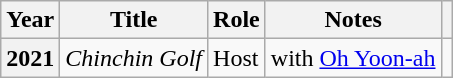<table class="wikitable sortable plainrowheaders">
<tr>
<th scope="col">Year</th>
<th scope="col">Title</th>
<th scope="col">Role</th>
<th scope="col">Notes</th>
<th scope="col" class="unsortable"></th>
</tr>
<tr>
<th scope="row">2021</th>
<td><em>Chinchin Golf</em></td>
<td>Host</td>
<td>with <a href='#'>Oh Yoon-ah</a></td>
<td></td>
</tr>
</table>
